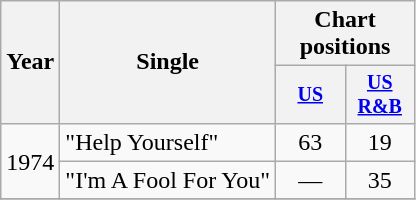<table class="wikitable" style="text-align:center;">
<tr>
<th rowspan="2">Year</th>
<th rowspan="2">Single</th>
<th colspan="2">Chart positions</th>
</tr>
<tr style="font-size:smaller;">
<th width="40"><a href='#'>US</a></th>
<th width="40"><a href='#'>US<br>R&B</a></th>
</tr>
<tr>
<td rowspan="2">1974</td>
<td align="left">"Help Yourself"</td>
<td>63</td>
<td>19</td>
</tr>
<tr>
<td align="left">"I'm A Fool For You"</td>
<td>—</td>
<td>35</td>
</tr>
<tr>
</tr>
</table>
